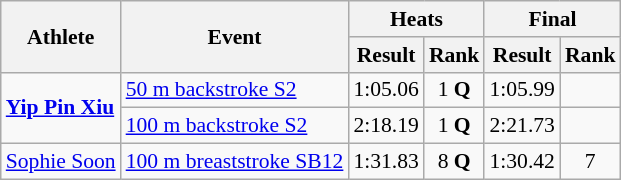<table class=wikitable style="font-size:90%">
<tr>
<th rowspan="2">Athlete</th>
<th rowspan="2">Event</th>
<th colspan="2">Heats</th>
<th colspan="2">Final</th>
</tr>
<tr>
<th>Result</th>
<th>Rank</th>
<th>Result</th>
<th>Rank</th>
</tr>
<tr align=center>
<td align=left rowspan=2><strong><a href='#'>Yip Pin Xiu</a></strong></td>
<td align=left><a href='#'>50 m backstroke S2</a></td>
<td>1:05.06</td>
<td>1 <strong>Q</strong></td>
<td>1:05.99</td>
<td></td>
</tr>
<tr align=center>
<td align=left><a href='#'>100 m backstroke S2</a></td>
<td>2:18.19</td>
<td>1 <strong>Q</strong></td>
<td>2:21.73</td>
<td></td>
</tr>
<tr align=center>
<td align=left><a href='#'>Sophie Soon</a></td>
<td align=left><a href='#'>100 m breaststroke SB12</a></td>
<td>1:31.83</td>
<td>8 <strong>Q</strong></td>
<td>1:30.42</td>
<td>7</td>
</tr>
</table>
